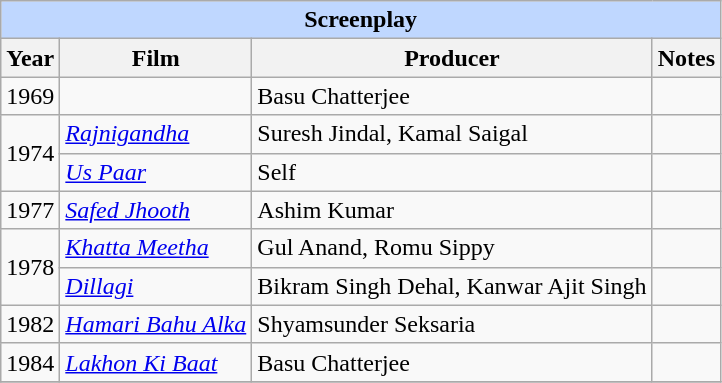<table class="wikitable">
<tr>
<th colspan="4" style="background:#bfd7ff">Screenplay</th>
</tr>
<tr>
<th>Year</th>
<th>Film</th>
<th>Producer</th>
<th>Notes</th>
</tr>
<tr>
<td>1969</td>
<td></td>
<td>Basu Chatterjee</td>
<td></td>
</tr>
<tr>
<td rowspan="2">1974</td>
<td><em><a href='#'>Rajnigandha</a></em></td>
<td>Suresh Jindal, Kamal Saigal</td>
<td></td>
</tr>
<tr>
<td><em><a href='#'>Us Paar</a></em></td>
<td>Self</td>
<td></td>
</tr>
<tr>
<td>1977</td>
<td><em><a href='#'>Safed Jhooth</a></em></td>
<td>Ashim Kumar</td>
<td></td>
</tr>
<tr>
<td rowspan="2">1978</td>
<td><em><a href='#'>Khatta Meetha</a></em></td>
<td>Gul Anand, Romu Sippy</td>
<td></td>
</tr>
<tr>
<td><em><a href='#'>Dillagi</a></em></td>
<td>Bikram Singh Dehal, Kanwar Ajit Singh</td>
<td></td>
</tr>
<tr>
<td>1982</td>
<td><em><a href='#'>Hamari Bahu Alka</a></em></td>
<td>Shyamsunder Seksaria</td>
<td></td>
</tr>
<tr>
<td>1984</td>
<td><em><a href='#'>Lakhon Ki Baat</a></em></td>
<td>Basu Chatterjee</td>
<td></td>
</tr>
<tr>
</tr>
</table>
